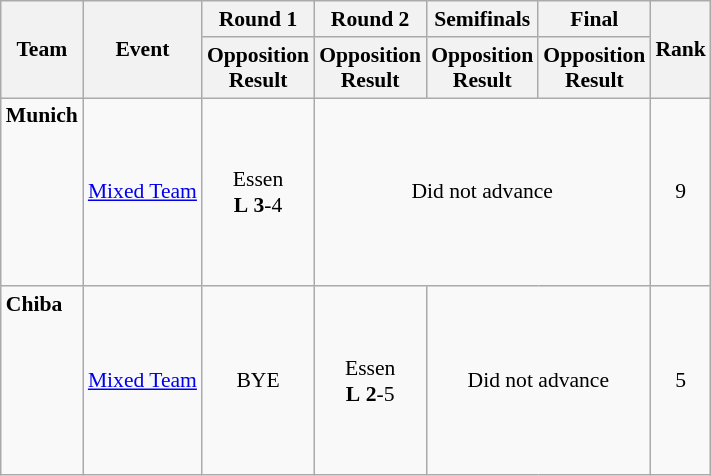<table class="wikitable" border="1" style="font-size:90%">
<tr>
<th rowspan=2>Team</th>
<th rowspan=2>Event</th>
<th>Round 1</th>
<th>Round 2</th>
<th>Semifinals</th>
<th>Final</th>
<th rowspan=2>Rank</th>
</tr>
<tr>
<th>Opposition<br>Result</th>
<th>Opposition<br>Result</th>
<th>Opposition<br>Result</th>
<th>Opposition<br>Result</th>
</tr>
<tr>
<td><strong>Munich</strong><br><br><br><br><br><br><br></td>
<td><a href='#'>Mixed Team</a></td>
<td align=center>Essen <br> <strong>L</strong> <strong>3</strong>-4</td>
<td align=center colspan=3>Did not advance</td>
<td align=center>9</td>
</tr>
<tr>
<td><strong>Chiba</strong><br><br><br><br><br><br><br></td>
<td><a href='#'>Mixed Team</a></td>
<td align=center>BYE</td>
<td align=center>Essen <br> <strong>L</strong> <strong>2</strong>-5</td>
<td align=center colspan=2>Did not advance</td>
<td align=center>5</td>
</tr>
</table>
